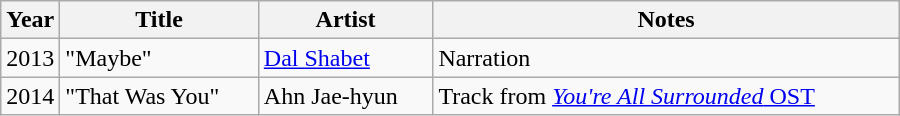<table class="wikitable sortable" style="width:600px">
<tr>
<th width=10>Year</th>
<th>Title</th>
<th>Artist</th>
<th>Notes</th>
</tr>
<tr>
<td>2013</td>
<td>"Maybe"</td>
<td><a href='#'>Dal Shabet</a></td>
<td>Narration</td>
</tr>
<tr>
<td>2014</td>
<td>"That Was You"</td>
<td>Ahn Jae-hyun</td>
<td>Track from <a href='#'><em>You're All Surrounded</em> OST</a></td>
</tr>
</table>
